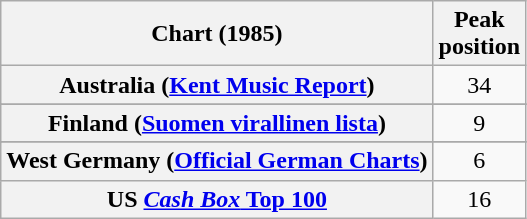<table class="wikitable sortable plainrowheaders" style="text-align:center;">
<tr>
<th scope="col">Chart (1985)</th>
<th scope="col">Peak<br>position</th>
</tr>
<tr>
<th scope="row">Australia (<a href='#'>Kent Music Report</a>)</th>
<td>34</td>
</tr>
<tr>
</tr>
<tr>
</tr>
<tr>
</tr>
<tr>
<th scope="row">Finland (<a href='#'>Suomen virallinen lista</a>)</th>
<td>9</td>
</tr>
<tr>
</tr>
<tr>
</tr>
<tr>
</tr>
<tr>
</tr>
<tr>
</tr>
<tr>
</tr>
<tr>
</tr>
<tr>
</tr>
<tr>
</tr>
<tr>
<th scope="row">West Germany (<a href='#'>Official German Charts</a>)</th>
<td>6</td>
</tr>
<tr>
<th scope="row">US <a href='#'><em>Cash Box</em> Top 100</a></th>
<td>16</td>
</tr>
</table>
